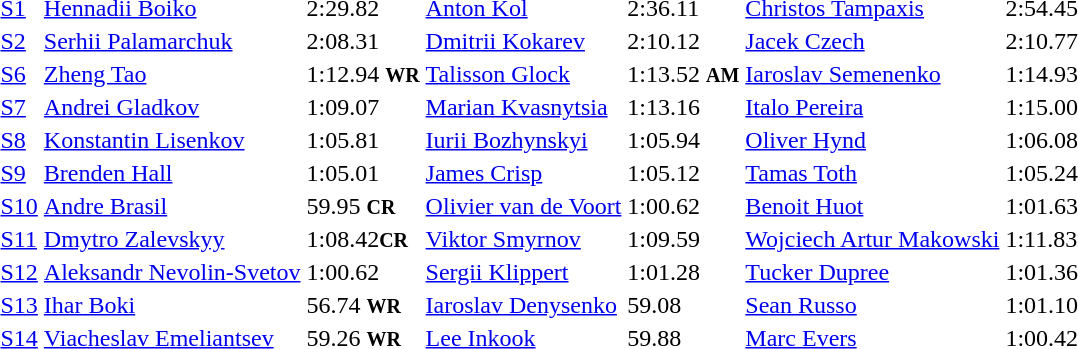<table>
<tr>
<td><a href='#'>S1</a></td>
<td><a href='#'>Hennadii Boiko</a><br></td>
<td>2:29.82</td>
<td><a href='#'>Anton Kol</a><br></td>
<td>2:36.11</td>
<td><a href='#'>Christos Tampaxis</a><br></td>
<td>2:54.45</td>
</tr>
<tr>
<td><a href='#'>S2</a></td>
<td><a href='#'>Serhii Palamarchuk</a><br></td>
<td>2:08.31</td>
<td><a href='#'>Dmitrii Kokarev</a><br></td>
<td>2:10.12</td>
<td><a href='#'>Jacek Czech</a><br></td>
<td>2:10.77</td>
</tr>
<tr>
<td><a href='#'>S6</a></td>
<td><a href='#'>Zheng Tao</a><br></td>
<td>1:12.94 <small><strong>WR</strong></small></td>
<td><a href='#'>Talisson Glock</a><br></td>
<td>1:13.52 <small><strong>AM</strong></small></td>
<td><a href='#'>Iaroslav Semenenko</a><br></td>
<td>1:14.93</td>
</tr>
<tr>
<td><a href='#'>S7</a></td>
<td><a href='#'>Andrei Gladkov</a><br></td>
<td>1:09.07</td>
<td><a href='#'>Marian Kvasnytsia</a><br></td>
<td>1:13.16</td>
<td><a href='#'>Italo Pereira</a><br></td>
<td>1:15.00</td>
</tr>
<tr>
<td><a href='#'>S8</a></td>
<td><a href='#'>Konstantin Lisenkov</a><br></td>
<td>1:05.81</td>
<td><a href='#'>Iurii Bozhynskyi</a><br></td>
<td>1:05.94</td>
<td><a href='#'>Oliver Hynd</a><br></td>
<td>1:06.08</td>
</tr>
<tr>
<td><a href='#'>S9</a></td>
<td><a href='#'>Brenden Hall</a><br></td>
<td>1:05.01</td>
<td><a href='#'>James Crisp</a><br></td>
<td>1:05.12</td>
<td><a href='#'>Tamas Toth</a><br></td>
<td>1:05.24</td>
</tr>
<tr>
<td><a href='#'>S10</a></td>
<td><a href='#'>Andre Brasil</a><br></td>
<td>59.95 <small><strong>CR</strong></small></td>
<td><a href='#'>Olivier van de Voort</a><br></td>
<td>1:00.62</td>
<td><a href='#'>Benoit Huot</a><br></td>
<td>1:01.63</td>
</tr>
<tr>
<td><a href='#'>S11</a></td>
<td><a href='#'>Dmytro Zalevskyy</a><br></td>
<td>1:08.42<small><strong>CR</strong></small></td>
<td><a href='#'>Viktor Smyrnov</a><br></td>
<td>1:09.59</td>
<td><a href='#'>Wojciech Artur Makowski</a><br></td>
<td>1:11.83</td>
</tr>
<tr>
<td><a href='#'>S12</a></td>
<td><a href='#'>Aleksandr Nevolin-Svetov</a><br></td>
<td>1:00.62</td>
<td><a href='#'>Sergii Klippert</a><br></td>
<td>1:01.28</td>
<td><a href='#'>Tucker Dupree</a><br></td>
<td>1:01.36</td>
</tr>
<tr>
<td><a href='#'>S13</a></td>
<td><a href='#'>Ihar Boki</a><br></td>
<td>56.74 <small><strong>WR</strong></small></td>
<td><a href='#'>Iaroslav Denysenko</a><br></td>
<td>59.08</td>
<td><a href='#'>Sean Russo</a><br></td>
<td>1:01.10</td>
</tr>
<tr>
<td><a href='#'>S14</a></td>
<td><a href='#'>Viacheslav Emeliantsev</a><br></td>
<td>59.26 <small><strong>WR</strong></small></td>
<td><a href='#'>Lee Inkook</a><br></td>
<td>59.88</td>
<td><a href='#'>Marc Evers</a><br></td>
<td>1:00.42</td>
</tr>
</table>
